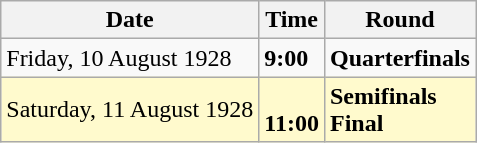<table class="wikitable">
<tr>
<th>Date</th>
<th>Time</th>
<th>Round</th>
</tr>
<tr>
<td>Friday, 10 August 1928</td>
<td><strong>9:00</strong></td>
<td><strong>Quarterfinals</strong></td>
</tr>
<tr style=background:lemonchiffon>
<td>Saturday, 11 August 1928</td>
<td> <br><strong>11:00</strong></td>
<td><strong>Semifinals</strong><br><strong>Final</strong></td>
</tr>
</table>
